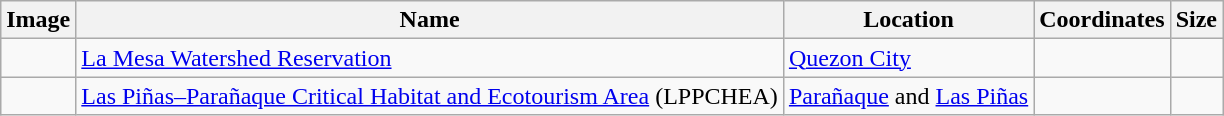<table class="wikitable sortable">
<tr>
<th class="unsortable">Image</th>
<th>Name</th>
<th data-sort-type=string>Location</th>
<th>Coordinates</th>
<th>Size</th>
</tr>
<tr>
<td></td>
<td><a href='#'>La Mesa Watershed Reservation</a></td>
<td data-sort-value="Quezon City, East Fairview"><a href='#'>Quezon City</a></td>
<td><small></small></td>
<td></td>
</tr>
<tr>
<td></td>
<td><a href='#'>Las Piñas–Parañaque Critical Habitat and Ecotourism Area</a> (LPPCHEA)</td>
<td data-sort-value="Las Pinas, Daniel Fajardo"><a href='#'>Parañaque</a> and <a href='#'>Las Piñas</a></td>
<td><small></small></td>
<td></td>
</tr>
</table>
